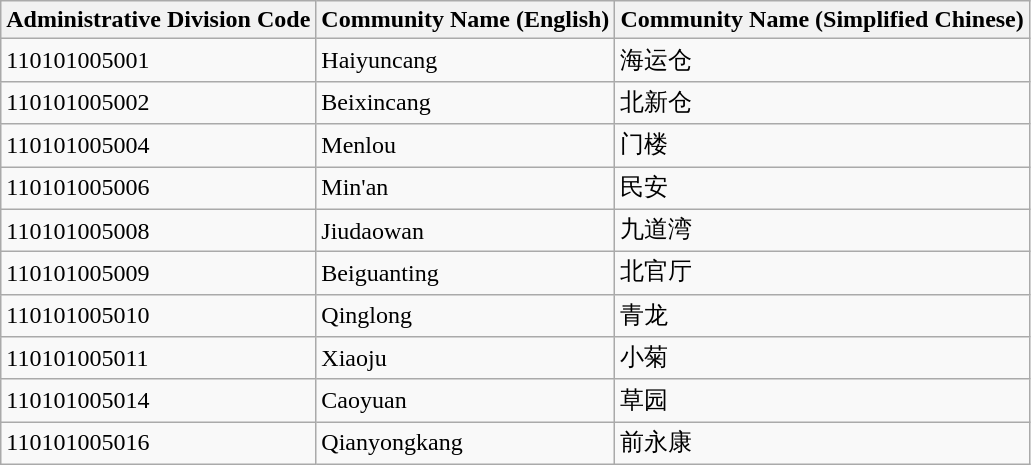<table class="wikitable sortable">
<tr>
<th>Administrative Division Code</th>
<th>Community Name (English)</th>
<th>Community Name (Simplified Chinese)</th>
</tr>
<tr>
<td>110101005001</td>
<td>Haiyuncang</td>
<td>海运仓</td>
</tr>
<tr>
<td>110101005002</td>
<td>Beixincang</td>
<td>北新仓</td>
</tr>
<tr>
<td>110101005004</td>
<td>Menlou</td>
<td>门楼</td>
</tr>
<tr>
<td>110101005006</td>
<td>Min'an</td>
<td>民安</td>
</tr>
<tr>
<td>110101005008</td>
<td>Jiudaowan</td>
<td>九道湾</td>
</tr>
<tr>
<td>110101005009</td>
<td>Beiguanting</td>
<td>北官厅</td>
</tr>
<tr>
<td>110101005010</td>
<td>Qinglong</td>
<td>青龙</td>
</tr>
<tr>
<td>110101005011</td>
<td>Xiaoju</td>
<td>小菊</td>
</tr>
<tr>
<td>110101005014</td>
<td>Caoyuan</td>
<td>草园</td>
</tr>
<tr>
<td>110101005016</td>
<td>Qianyongkang</td>
<td>前永康</td>
</tr>
</table>
